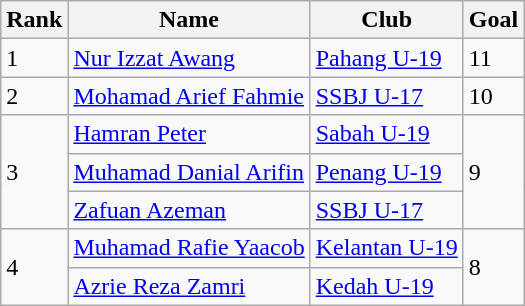<table class="wikitable">
<tr>
<th>Rank</th>
<th>Name</th>
<th>Club</th>
<th>Goal</th>
</tr>
<tr>
<td rowspan=1>1</td>
<td align="left"><a href='#'>Nur Izzat Awang</a></td>
<td align="left"> <a href='#'>Pahang U-19</a></td>
<td rowspan=1>11</td>
</tr>
<tr>
<td rowspan=1>2</td>
<td align="left"><a href='#'>Mohamad Arief Fahmie</a></td>
<td align="left"> <a href='#'>SSBJ U-17</a></td>
<td rowspan=1>10</td>
</tr>
<tr>
<td rowspan=3>3</td>
<td align="left"><a href='#'>Hamran Peter</a></td>
<td align="left"> <a href='#'>Sabah U-19</a></td>
<td rowspan=3>9</td>
</tr>
<tr>
<td align="left"><a href='#'>Muhamad Danial Arifin</a></td>
<td align="left"> <a href='#'>Penang U-19</a></td>
</tr>
<tr>
<td align="left"><a href='#'>Zafuan Azeman</a></td>
<td align="left"> <a href='#'>SSBJ U-17</a></td>
</tr>
<tr>
<td rowspan=2>4</td>
<td align="left"><a href='#'>Muhamad Rafie Yaacob</a></td>
<td align="left"> <a href='#'>Kelantan U-19</a></td>
<td rowspan=2>8</td>
</tr>
<tr>
<td align="left"><a href='#'>Azrie Reza Zamri</a></td>
<td align="left"> <a href='#'>Kedah U-19</a></td>
</tr>
</table>
